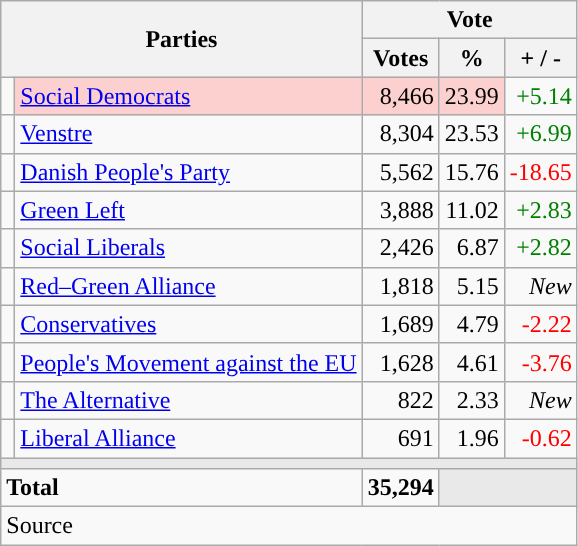<table class="wikitable" style="text-align:right;">
<tr>
<th style="text-align:centre;" rowspan="2" colspan="2" width="225">Parties</th>
<th colspan="3">Vote</th>
</tr>
<tr>
<th width="15">Votes</th>
<th width="15">%</th>
<th width="15">+ / -</th>
</tr>
<tr>
<td width="2" style="color:inherit;background:"></td>
<td bgcolor=#fbd0ce   align="left"><a href='#'>Social Democrats</a></td>
<td bgcolor=#fbd0ce>8,466</td>
<td bgcolor=#fbd0ce>23.99</td>
<td style=color:green;>+5.14</td>
</tr>
<tr>
<td width="2" style="color:inherit;background:"></td>
<td align="left"><a href='#'>Venstre</a></td>
<td>8,304</td>
<td>23.53</td>
<td style=color:green;>+6.99</td>
</tr>
<tr>
<td width="2" style="color:inherit;background:"></td>
<td align="left"><a href='#'>Danish People's Party</a></td>
<td>5,562</td>
<td>15.76</td>
<td style=color:red;>-18.65</td>
</tr>
<tr>
<td width="2" style="color:inherit;background:"></td>
<td align="left"><a href='#'>Green Left</a></td>
<td>3,888</td>
<td>11.02</td>
<td style=color:green;>+2.83</td>
</tr>
<tr>
<td width="2" style="color:inherit;background:"></td>
<td align="left"><a href='#'>Social Liberals</a></td>
<td>2,426</td>
<td>6.87</td>
<td style=color:green;>+2.82</td>
</tr>
<tr>
<td width="2" style="color:inherit;background:"></td>
<td align="left"><a href='#'>Red–Green Alliance</a></td>
<td>1,818</td>
<td>5.15</td>
<td><em>New</em></td>
</tr>
<tr>
<td width="2" style="color:inherit;background:"></td>
<td align="left"><a href='#'>Conservatives</a></td>
<td>1,689</td>
<td>4.79</td>
<td style=color:red;>-2.22</td>
</tr>
<tr>
<td width="2" style="color:inherit;background:"></td>
<td align="left"><a href='#'>People's Movement against the EU</a></td>
<td>1,628</td>
<td>4.61</td>
<td style=color:red;>-3.76</td>
</tr>
<tr>
<td width="2" style="color:inherit;background:"></td>
<td align="left"><a href='#'>The Alternative</a></td>
<td>822</td>
<td>2.33</td>
<td><em>New</em></td>
</tr>
<tr>
<td width="2" style="color:inherit;background:"></td>
<td align="left"><a href='#'>Liberal Alliance</a></td>
<td>691</td>
<td>1.96</td>
<td style=color:red;>-0.62</td>
</tr>
<tr>
<td colspan="7" bgcolor="#E9E9E9"></td>
</tr>
<tr>
<td align="left" colspan="2"><strong>Total</strong></td>
<td><strong>35,294</strong></td>
<td bgcolor="#E9E9E9" colspan="2"></td>
</tr>
<tr>
<td align="left" colspan="6">Source</td>
</tr>
</table>
